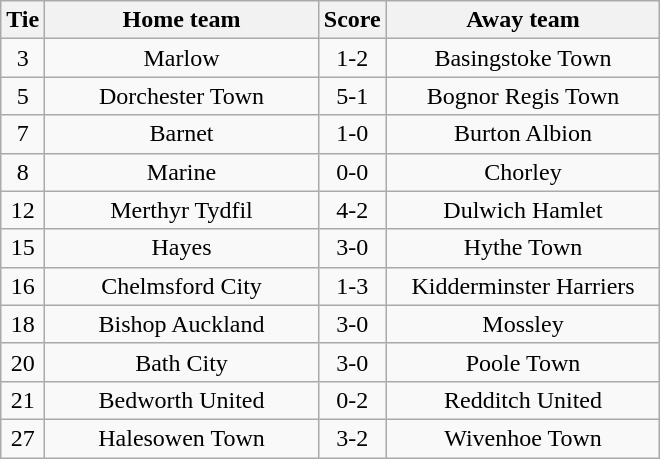<table class="wikitable" style="text-align:center;">
<tr>
<th width=20>Tie</th>
<th width=175>Home team</th>
<th width=20>Score</th>
<th width=175>Away team</th>
</tr>
<tr>
<td>3</td>
<td>Marlow</td>
<td>1-2</td>
<td>Basingstoke Town</td>
</tr>
<tr>
<td>5</td>
<td>Dorchester Town</td>
<td>5-1</td>
<td>Bognor Regis Town</td>
</tr>
<tr>
<td>7</td>
<td>Barnet</td>
<td>1-0</td>
<td>Burton Albion</td>
</tr>
<tr>
<td>8</td>
<td>Marine</td>
<td>0-0</td>
<td>Chorley</td>
</tr>
<tr>
<td>12</td>
<td>Merthyr Tydfil</td>
<td>4-2</td>
<td>Dulwich Hamlet</td>
</tr>
<tr>
<td>15</td>
<td>Hayes</td>
<td>3-0</td>
<td>Hythe Town</td>
</tr>
<tr>
<td>16</td>
<td>Chelmsford City</td>
<td>1-3</td>
<td>Kidderminster Harriers</td>
</tr>
<tr>
<td>18</td>
<td>Bishop Auckland</td>
<td>3-0</td>
<td>Mossley</td>
</tr>
<tr>
<td>20</td>
<td>Bath City</td>
<td>3-0</td>
<td>Poole Town</td>
</tr>
<tr>
<td>21</td>
<td>Bedworth United</td>
<td>0-2</td>
<td>Redditch United</td>
</tr>
<tr>
<td>27</td>
<td>Halesowen Town</td>
<td>3-2</td>
<td>Wivenhoe Town</td>
</tr>
</table>
